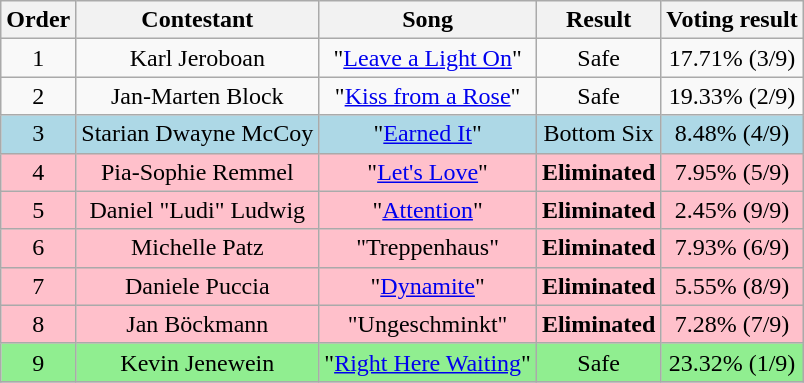<table class="wikitable" style="text-align:center;">
<tr>
<th>Order</th>
<th>Contestant</th>
<th>Song</th>
<th>Result</th>
<th>Voting result</th>
</tr>
<tr>
<td>1</td>
<td>Karl Jeroboan</td>
<td>"<a href='#'>Leave a Light On</a>"</td>
<td>Safe</td>
<td>17.71% (3/9)</td>
</tr>
<tr>
<td>2</td>
<td>Jan-Marten Block</td>
<td>"<a href='#'>Kiss from a Rose</a>"</td>
<td>Safe</td>
<td>19.33% (2/9)</td>
</tr>
<tr bgcolor="Lightblue">
<td>3</td>
<td>Starian Dwayne McCoy</td>
<td>"<a href='#'>Earned It</a>"</td>
<td>Bottom Six</td>
<td>8.48% (4/9)</td>
</tr>
<tr bgcolor="pink">
<td>4</td>
<td>Pia-Sophie Remmel</td>
<td>"<a href='#'>Let's Love</a>"</td>
<td><strong>Eliminated</strong></td>
<td>7.95% (5/9)</td>
</tr>
<tr bgcolor="pink">
<td>5</td>
<td>Daniel "Ludi" Ludwig</td>
<td>"<a href='#'>Attention</a>"</td>
<td><strong>Eliminated</strong></td>
<td>2.45% (9/9)</td>
</tr>
<tr bgcolor="pink">
<td>6</td>
<td>Michelle Patz</td>
<td>"Treppenhaus"</td>
<td><strong>Eliminated</strong></td>
<td>7.93% (6/9)</td>
</tr>
<tr bgcolor="pink">
<td>7</td>
<td>Daniele Puccia</td>
<td>"<a href='#'>Dynamite</a>"</td>
<td><strong>Eliminated</strong></td>
<td>5.55% (8/9)</td>
</tr>
<tr bgcolor="pink">
<td>8</td>
<td>Jan Böckmann</td>
<td>"Ungeschminkt"</td>
<td><strong>Eliminated</strong></td>
<td>7.28% (7/9)</td>
</tr>
<tr bgcolor="lightgreen">
<td>9</td>
<td>Kevin Jenewein</td>
<td>"<a href='#'>Right Here Waiting</a>"</td>
<td>Safe</td>
<td>23.32% (1/9)</td>
</tr>
<tr>
</tr>
</table>
